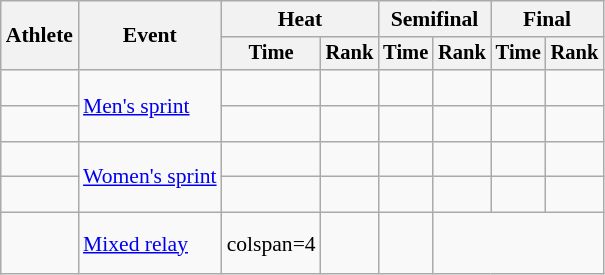<table class="wikitable" style="font-size: 90%; text-align:center">
<tr>
<th rowspan=2>Athlete</th>
<th rowspan=2>Event</th>
<th colspan=2>Heat</th>
<th colspan=2>Semifinal</th>
<th colspan=2>Final</th>
</tr>
<tr style="font-size:95%">
<th>Time</th>
<th>Rank</th>
<th>Time</th>
<th>Rank</th>
<th>Time</th>
<th>Rank</th>
</tr>
<tr>
<td align=left> </td>
<td rowspan=2 align=left><a href='#'>Men's sprint</a></td>
<td></td>
<td></td>
<td></td>
<td></td>
<td></td>
<td></td>
</tr>
<tr>
<td align=left> </td>
<td></td>
<td></td>
<td></td>
<td></td>
<td></td>
<td></td>
</tr>
<tr>
<td align=left> </td>
<td rowspan=2 align=left><a href='#'>Women's sprint</a></td>
<td></td>
<td></td>
<td></td>
<td></td>
<td></td>
<td></td>
</tr>
<tr>
<td align=left> </td>
<td></td>
<td></td>
<td></td>
<td></td>
<td></td>
<td></td>
</tr>
<tr>
<td align=left> <br> </td>
<td align=left><a href='#'>Mixed relay</a></td>
<td>colspan=4 </td>
<td></td>
<td></td>
</tr>
</table>
